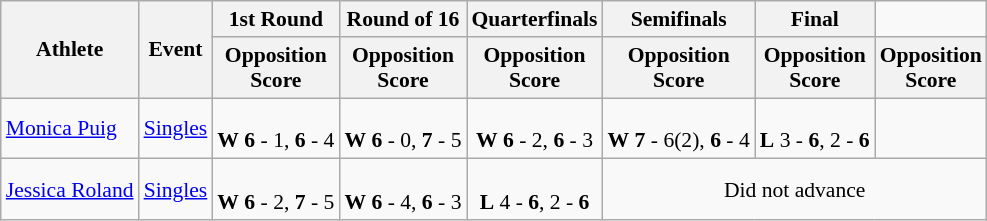<table class="wikitable" border="1" style="font-size:90%">
<tr>
<th rowspan=2>Athlete</th>
<th rowspan=2>Event</th>
<th>1st Round</th>
<th>Round of 16</th>
<th>Quarterfinals</th>
<th>Semifinals</th>
<th>Final</th>
</tr>
<tr>
<th>Opposition<br>Score</th>
<th>Opposition<br>Score</th>
<th>Opposition<br>Score</th>
<th>Opposition<br>Score</th>
<th>Opposition<br>Score</th>
<th>Opposition<br>Score</th>
</tr>
<tr>
<td><a href='#'>Monica Puig</a></td>
<td><a href='#'>Singles</a></td>
<td align=center><br><strong>W</strong> <strong>6</strong> - 1, <strong>6</strong> - 4</td>
<td align=center><br><strong>W</strong> <strong>6</strong> - 0, <strong>7</strong> - 5</td>
<td align=center><br><strong>W</strong> <strong>6</strong> - 2, <strong>6</strong> - 3</td>
<td align=center><br><strong>W</strong> <strong>7</strong> - 6(2), <strong>6</strong> - 4</td>
<td align=center><br><strong>L</strong> 3 - <strong>6</strong>, 2 - <strong>6</strong><br></td>
</tr>
<tr>
<td><a href='#'>Jessica Roland</a></td>
<td><a href='#'>Singles</a></td>
<td align=center><br><strong>W</strong> <strong>6</strong> - 2, <strong>7</strong> - 5</td>
<td align=center><br><strong>W</strong> <strong>6</strong> - 4, <strong>6</strong> - 3</td>
<td align=center><br><strong>L</strong> 4 - <strong>6</strong>, 2 - <strong>6</strong></td>
<td align="center" colspan="7">Did not advance</td>
</tr>
</table>
